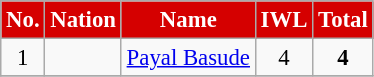<table class="wikitable sortable" style="font-size: 95%; text-align: center;">
<tr>
<th style="background:#d50000; color:white; text-align:center;">No.</th>
<th style="background:#d50000; color:white; text-align:center;">Nation</th>
<th style="background:#d50000; color:white; text-align:center;">Name</th>
<th style="background:#d50000; color:white; text-align:center;">IWL</th>
<th style="background:#d50000; color:white; text-align:center;">Total</th>
</tr>
<tr>
<td>1</td>
<td></td>
<td><a href='#'>Payal Basude</a></td>
<td>4</td>
<td><strong>4</strong></td>
</tr>
<tr>
</tr>
</table>
